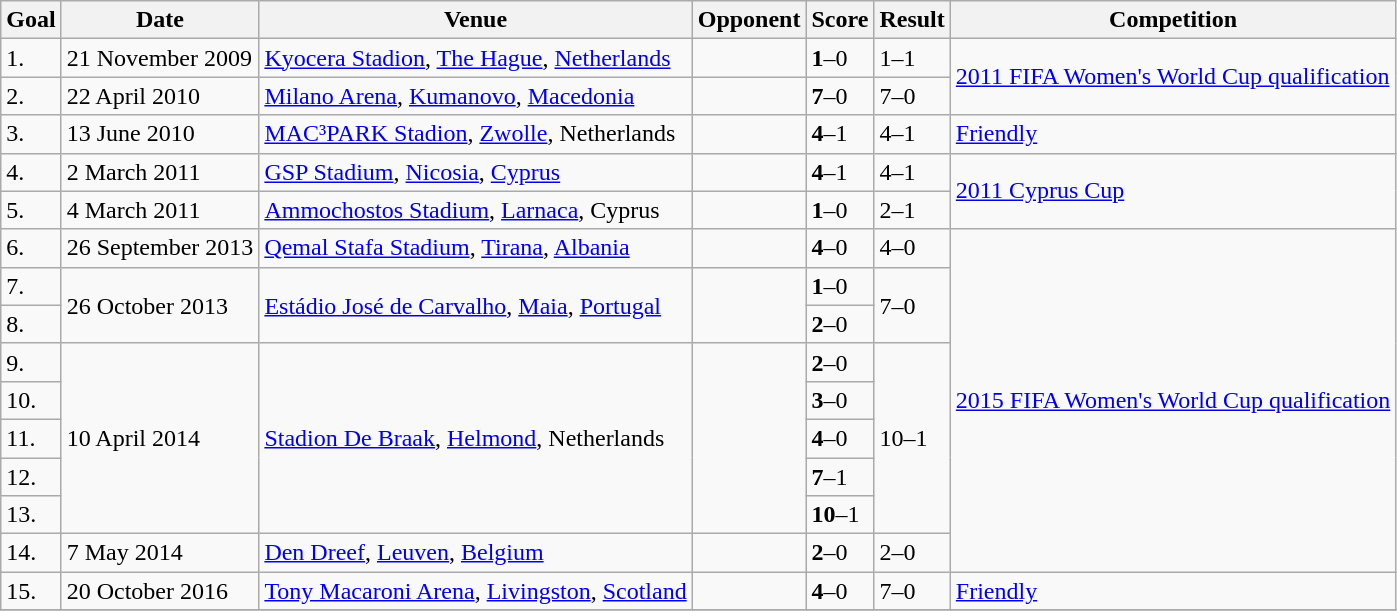<table class="wikitable">
<tr>
<th>Goal</th>
<th>Date</th>
<th>Venue</th>
<th>Opponent</th>
<th>Score</th>
<th>Result</th>
<th>Competition</th>
</tr>
<tr>
<td>1.</td>
<td>21 November 2009</td>
<td><a href='#'>Kyocera Stadion</a>, <a href='#'>The Hague</a>, <a href='#'>Netherlands</a></td>
<td></td>
<td align=left><strong>1</strong>–0</td>
<td align=left>1–1</td>
<td rowspan=2><a href='#'>2011 FIFA Women's World Cup qualification</a></td>
</tr>
<tr>
<td>2.</td>
<td>22 April 2010</td>
<td><a href='#'>Milano Arena</a>, <a href='#'>Kumanovo</a>, <a href='#'>Macedonia</a></td>
<td></td>
<td align=left><strong>7</strong>–0</td>
<td align=left>7–0</td>
</tr>
<tr>
<td>3.</td>
<td>13 June 2010</td>
<td><a href='#'>MAC³PARK Stadion</a>, <a href='#'>Zwolle</a>, Netherlands</td>
<td></td>
<td align=left><strong>4</strong>–1</td>
<td align=left>4–1</td>
<td><a href='#'>Friendly</a></td>
</tr>
<tr>
<td>4.</td>
<td>2 March 2011</td>
<td><a href='#'>GSP Stadium</a>, <a href='#'>Nicosia</a>, <a href='#'>Cyprus</a></td>
<td></td>
<td align=left><strong>4</strong>–1</td>
<td align=left>4–1</td>
<td rowspan=2><a href='#'>2011 Cyprus Cup</a></td>
</tr>
<tr>
<td>5.</td>
<td>4 March 2011</td>
<td><a href='#'>Ammochostos Stadium</a>, <a href='#'>Larnaca</a>, Cyprus</td>
<td></td>
<td align=left><strong>1</strong>–0</td>
<td align=left>2–1</td>
</tr>
<tr>
<td>6.</td>
<td>26 September 2013</td>
<td><a href='#'>Qemal Stafa Stadium</a>, <a href='#'>Tirana</a>, <a href='#'>Albania</a></td>
<td></td>
<td align=left><strong>4</strong>–0</td>
<td align=left>4–0</td>
<td rowspan=9><a href='#'>2015 FIFA Women's World Cup qualification</a></td>
</tr>
<tr>
<td>7.</td>
<td rowspan=2>26 October 2013</td>
<td rowspan=2><a href='#'>Estádio José de Carvalho</a>, <a href='#'>Maia</a>, <a href='#'>Portugal</a></td>
<td rowspan=2></td>
<td align=left><strong>1</strong>–0</td>
<td align=left rowspan=2>7–0</td>
</tr>
<tr>
<td>8.</td>
<td align=left><strong>2</strong>–0</td>
</tr>
<tr>
<td>9.</td>
<td rowspan=5>10 April 2014</td>
<td rowspan=5><a href='#'>Stadion De Braak</a>, <a href='#'>Helmond</a>, Netherlands</td>
<td rowspan=5></td>
<td align=left><strong>2</strong>–0</td>
<td align=left rowspan=5>10–1</td>
</tr>
<tr>
<td>10.</td>
<td align=left><strong>3</strong>–0</td>
</tr>
<tr>
<td>11.</td>
<td align=left><strong>4</strong>–0</td>
</tr>
<tr>
<td>12.</td>
<td align=left><strong>7</strong>–1</td>
</tr>
<tr>
<td>13.</td>
<td align=left><strong>10</strong>–1</td>
</tr>
<tr>
<td>14.</td>
<td>7 May 2014</td>
<td><a href='#'>Den Dreef</a>, <a href='#'>Leuven</a>, <a href='#'>Belgium</a></td>
<td></td>
<td align=left><strong>2</strong>–0</td>
<td align=left>2–0</td>
</tr>
<tr>
<td>15.</td>
<td>20 October 2016</td>
<td><a href='#'>Tony Macaroni Arena</a>, <a href='#'>Livingston</a>, <a href='#'>Scotland</a></td>
<td></td>
<td align=left><strong>4</strong>–0</td>
<td align=left>7–0</td>
<td><a href='#'>Friendly</a></td>
</tr>
<tr>
</tr>
</table>
